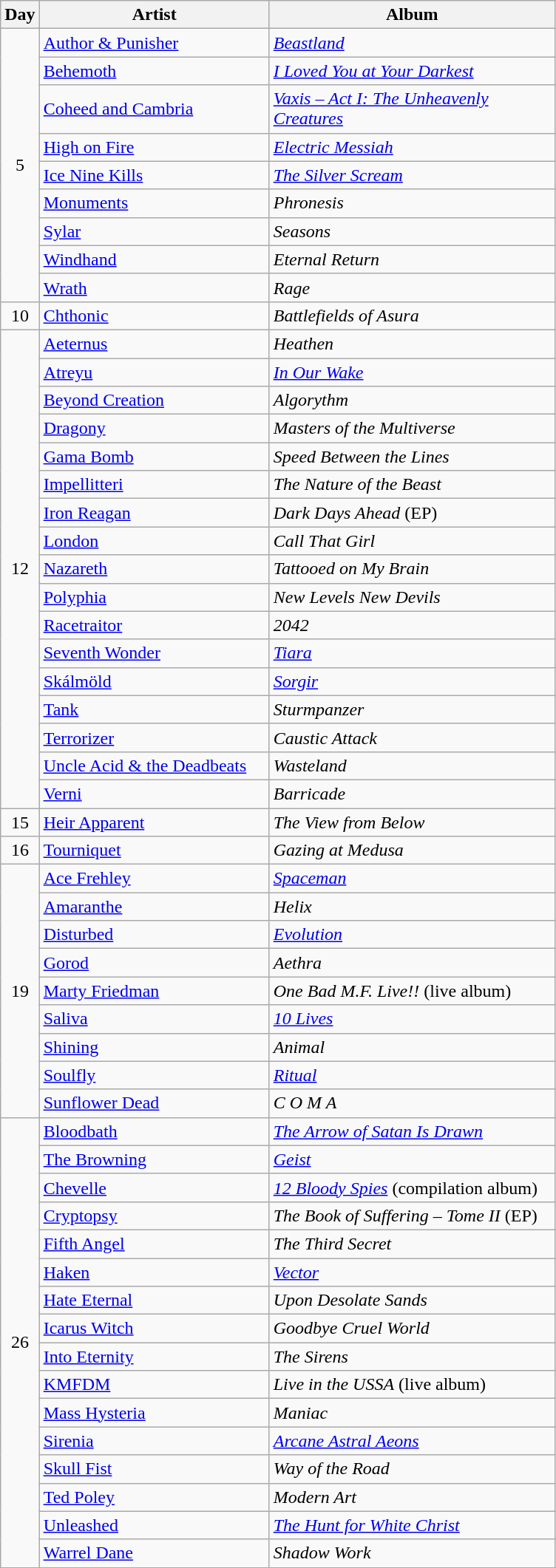<table class="wikitable">
<tr>
<th style="width:20px;">Day</th>
<th style="width:200px;">Artist</th>
<th style="width:250px;">Album</th>
</tr>
<tr>
<td style="text-align:center;" rowspan="9">5</td>
<td><a href='#'>Author & Punisher</a></td>
<td><em><a href='#'>Beastland</a></em></td>
</tr>
<tr>
<td><a href='#'>Behemoth</a></td>
<td><em><a href='#'>I Loved You at Your Darkest</a></em></td>
</tr>
<tr>
<td><a href='#'>Coheed and Cambria</a></td>
<td><em><a href='#'>Vaxis – Act I: The Unheavenly Creatures</a></em></td>
</tr>
<tr>
<td><a href='#'>High on Fire</a></td>
<td><em><a href='#'>Electric Messiah</a></em></td>
</tr>
<tr>
<td><a href='#'>Ice Nine Kills</a></td>
<td><em><a href='#'>The Silver Scream</a></em></td>
</tr>
<tr>
<td><a href='#'>Monuments</a></td>
<td><em>Phronesis</em></td>
</tr>
<tr>
<td><a href='#'>Sylar</a></td>
<td><em>Seasons</em></td>
</tr>
<tr>
<td><a href='#'>Windhand</a></td>
<td><em>Eternal Return</em></td>
</tr>
<tr>
<td><a href='#'>Wrath</a></td>
<td><em>Rage</em></td>
</tr>
<tr>
<td style="text-align:center;">10</td>
<td><a href='#'>Chthonic</a></td>
<td><em>Battlefields of Asura</em></td>
</tr>
<tr>
<td style="text-align:center;" rowspan="17">12</td>
<td><a href='#'>Aeternus</a></td>
<td><em>Heathen</em></td>
</tr>
<tr>
<td><a href='#'>Atreyu</a></td>
<td><em><a href='#'>In Our Wake</a></em></td>
</tr>
<tr>
<td><a href='#'>Beyond Creation</a></td>
<td><em>Algorythm</em></td>
</tr>
<tr>
<td><a href='#'>Dragony</a></td>
<td><em>Masters of the Multiverse</em></td>
</tr>
<tr>
<td><a href='#'>Gama Bomb</a></td>
<td><em>Speed Between the Lines</em></td>
</tr>
<tr>
<td><a href='#'>Impellitteri</a></td>
<td><em>The Nature of the Beast</em></td>
</tr>
<tr>
<td><a href='#'>Iron Reagan</a></td>
<td><em>Dark Days Ahead</em> (EP)</td>
</tr>
<tr>
<td><a href='#'>London</a></td>
<td><em>Call That Girl</em></td>
</tr>
<tr>
<td><a href='#'>Nazareth</a></td>
<td><em>Tattooed on My Brain</em></td>
</tr>
<tr>
<td><a href='#'>Polyphia</a></td>
<td><em>New Levels New Devils</em></td>
</tr>
<tr>
<td><a href='#'>Racetraitor</a></td>
<td><em>2042</em></td>
</tr>
<tr>
<td><a href='#'>Seventh Wonder</a></td>
<td><em><a href='#'>Tiara</a></em></td>
</tr>
<tr>
<td><a href='#'>Skálmöld</a></td>
<td><em><a href='#'>Sorgir</a></em></td>
</tr>
<tr>
<td><a href='#'>Tank</a></td>
<td><em>Sturmpanzer</em></td>
</tr>
<tr>
<td><a href='#'>Terrorizer</a></td>
<td><em>Caustic Attack</em></td>
</tr>
<tr>
<td><a href='#'>Uncle Acid & the Deadbeats</a></td>
<td><em>Wasteland</em></td>
</tr>
<tr>
<td><a href='#'>Verni</a></td>
<td><em>Barricade</em></td>
</tr>
<tr>
<td style="text-align:center;">15</td>
<td><a href='#'>Heir Apparent</a></td>
<td><em>The View from Below</em></td>
</tr>
<tr>
<td style="text-align:center;">16</td>
<td><a href='#'>Tourniquet</a></td>
<td><em>Gazing at Medusa</em></td>
</tr>
<tr>
<td rowspan="9" style="text-align:center;">19</td>
<td><a href='#'>Ace Frehley</a></td>
<td><em><a href='#'>Spaceman</a></em></td>
</tr>
<tr>
<td><a href='#'>Amaranthe</a></td>
<td><em>Helix</em></td>
</tr>
<tr>
<td><a href='#'>Disturbed</a></td>
<td><em><a href='#'>Evolution</a></em></td>
</tr>
<tr>
<td><a href='#'>Gorod</a></td>
<td><em>Aethra</em></td>
</tr>
<tr>
<td><a href='#'>Marty Friedman</a></td>
<td><em>One Bad M.F. Live!!</em> (live album)</td>
</tr>
<tr>
<td><a href='#'>Saliva</a></td>
<td><em><a href='#'>10 Lives</a></em></td>
</tr>
<tr>
<td><a href='#'>Shining</a></td>
<td><em>Animal</em></td>
</tr>
<tr>
<td><a href='#'>Soulfly</a></td>
<td><em><a href='#'>Ritual</a></em></td>
</tr>
<tr>
<td><a href='#'>Sunflower Dead</a></td>
<td><em>C O M A</em></td>
</tr>
<tr>
<td style="text-align:center;" rowspan="16">26</td>
<td><a href='#'>Bloodbath</a></td>
<td><em><a href='#'>The Arrow of Satan Is Drawn</a></em></td>
</tr>
<tr>
<td><a href='#'>The Browning</a></td>
<td><em><a href='#'>Geist</a></em></td>
</tr>
<tr>
<td><a href='#'>Chevelle</a></td>
<td><em><a href='#'>12 Bloody Spies</a></em> (compilation album)</td>
</tr>
<tr>
<td><a href='#'>Cryptopsy</a></td>
<td><em>The Book of Suffering – Tome II</em> (EP)</td>
</tr>
<tr>
<td><a href='#'>Fifth Angel</a></td>
<td><em>The Third Secret</em></td>
</tr>
<tr>
<td><a href='#'>Haken</a></td>
<td><em><a href='#'>Vector</a></em></td>
</tr>
<tr>
<td><a href='#'>Hate Eternal</a></td>
<td><em>Upon Desolate Sands</em></td>
</tr>
<tr>
<td><a href='#'>Icarus Witch</a></td>
<td><em>Goodbye Cruel World</em></td>
</tr>
<tr>
<td><a href='#'>Into Eternity</a></td>
<td><em>The Sirens</em></td>
</tr>
<tr>
<td><a href='#'>KMFDM</a></td>
<td><em>Live in the USSA</em> (live album)</td>
</tr>
<tr>
<td><a href='#'>Mass Hysteria</a></td>
<td><em>Maniac</em></td>
</tr>
<tr>
<td><a href='#'>Sirenia</a></td>
<td><em><a href='#'>Arcane Astral Aeons</a></em></td>
</tr>
<tr>
<td><a href='#'>Skull Fist</a></td>
<td><em>Way of the Road</em></td>
</tr>
<tr>
<td><a href='#'>Ted Poley</a></td>
<td><em>Modern Art</em></td>
</tr>
<tr>
<td><a href='#'>Unleashed</a></td>
<td><em><a href='#'>The Hunt for White Christ</a></em></td>
</tr>
<tr>
<td><a href='#'>Warrel Dane</a></td>
<td><em>Shadow Work</em></td>
</tr>
</table>
